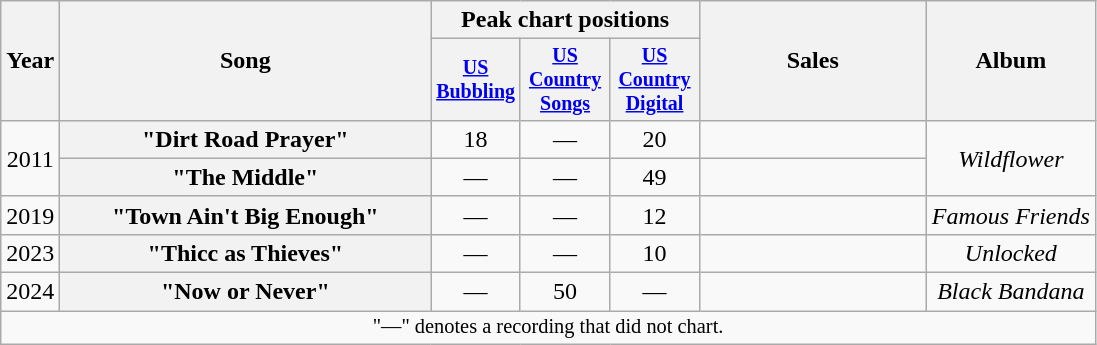<table class="wikitable plainrowheaders" style="text-align:center;">
<tr>
<th scope="col" rowspan="2">Year</th>
<th scope="col" rowspan="2" style="width:15em;">Song</th>
<th scope="col" colspan="3">Peak chart positions</th>
<th scope="col" rowspan="2" style="width:9em;">Sales</th>
<th scope="col" rowspan="2">Album</th>
</tr>
<tr style="font-size:smaller;">
<th scope="col" style="width:4em;"><a href='#'>US Bubbling</a><br></th>
<th scope="col" style="width:4em;"><a href='#'>US Country Songs</a><br></th>
<th scope="col" style="width:4em;"><a href='#'>US Country Digital</a><br></th>
</tr>
<tr>
<td rowspan="2">2011</td>
<th scope="row">"Dirt Road Prayer"</th>
<td>18</td>
<td>—</td>
<td>20</td>
<td></td>
<td rowspan="2"><em>Wildflower</em></td>
</tr>
<tr>
<th scope="row">"The Middle"</th>
<td>—</td>
<td>—</td>
<td>49</td>
<td></td>
</tr>
<tr>
<td>2019</td>
<th scope="row">"Town Ain't Big Enough"<br></th>
<td>—</td>
<td>—</td>
<td>12</td>
<td></td>
<td><em>Famous Friends</em></td>
</tr>
<tr>
<td>2023</td>
<th scope="row">"Thicc as Thieves"<br></th>
<td>—</td>
<td>—</td>
<td>10</td>
<td></td>
<td><em>Unlocked</em></td>
</tr>
<tr>
<td>2024</td>
<th scope="row">"Now or Never"<br></th>
<td>—</td>
<td>50</td>
<td>—</td>
<td></td>
<td><em>Black Bandana</em></td>
</tr>
<tr>
<td colspan="8" style="font-size:85%">"—" denotes a recording that did not chart.</td>
</tr>
</table>
